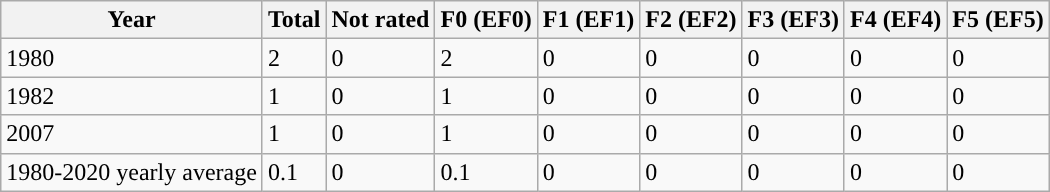<table class="wikitable mw-collapsible">
<tr>
<th>Year</th>
<th>Total</th>
<th>Not rated</th>
<th style="background-color:#">F0 (EF0)</th>
<th style="background-color:#">F1 (EF1)</th>
<th style="background-color:#">F2 (EF2)</th>
<th style="background-color:#">F3 (EF3)</th>
<th style="background-color:#">F4 (EF4)</th>
<th style="background-color:#">F5 (EF5)</th>
</tr>
<tr>
<td>1980</td>
<td>2</td>
<td>0</td>
<td>2</td>
<td>0</td>
<td>0</td>
<td>0</td>
<td>0</td>
<td>0</td>
</tr>
<tr>
<td>1982</td>
<td>1</td>
<td>0</td>
<td>1</td>
<td>0</td>
<td>0</td>
<td>0</td>
<td>0</td>
<td>0</td>
</tr>
<tr>
<td>2007</td>
<td>1</td>
<td>0</td>
<td>1</td>
<td>0</td>
<td>0</td>
<td>0</td>
<td>0</td>
<td>0</td>
</tr>
<tr>
<td>1980-2020 yearly average</td>
<td>0.1</td>
<td>0</td>
<td>0.1</td>
<td>0</td>
<td>0</td>
<td>0</td>
<td>0</td>
<td>0</td>
</tr>
</table>
